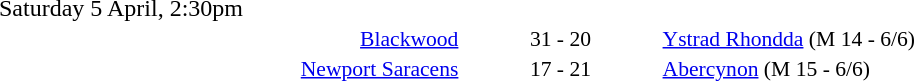<table style="width:70%;" cellspacing="1">
<tr>
<th width=35%></th>
<th width=15%></th>
<th></th>
</tr>
<tr>
<td>Saturday 5 April, 2:30pm</td>
</tr>
<tr style=font-size:90%>
<td align=right><a href='#'>Blackwood</a></td>
<td align=center>31 - 20</td>
<td><a href='#'>Ystrad Rhondda</a> (M 14 - 6/6)</td>
</tr>
<tr style=font-size:90%>
<td align=right><a href='#'>Newport Saracens</a></td>
<td align=center>17 - 21</td>
<td><a href='#'>Abercynon</a> (M 15 - 6/6)</td>
</tr>
</table>
